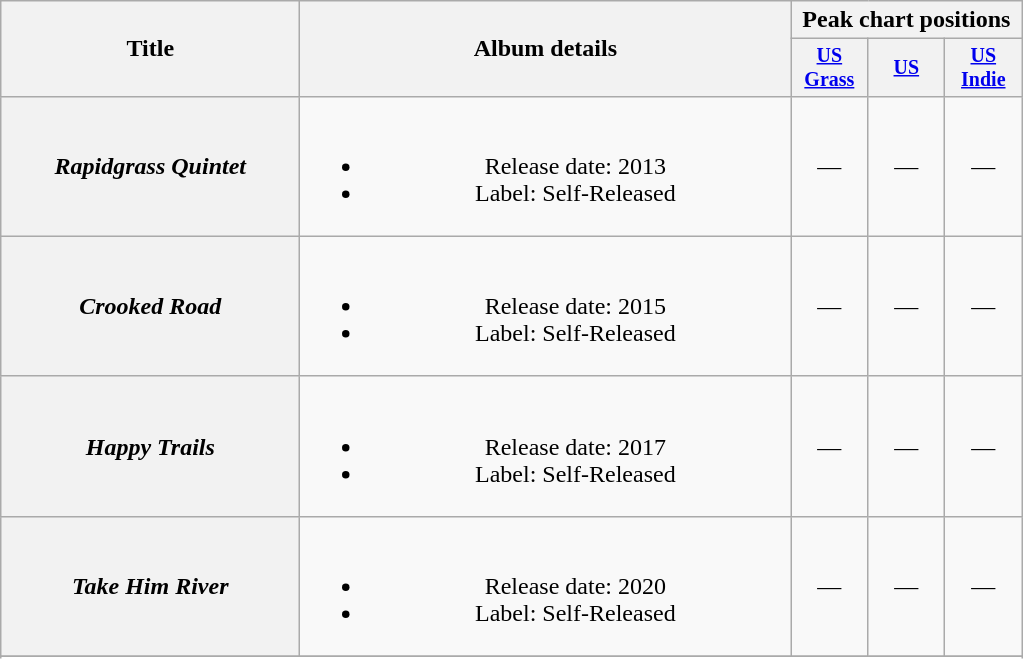<table class="wikitable plainrowheaders" style="text-align:center;">
<tr>
<th rowspan="2" style="width:12em;">Title</th>
<th rowspan="2" style="width:20em;">Album details</th>
<th colspan="3">Peak chart positions</th>
</tr>
<tr style="font-size:smaller;">
<th width="45"><a href='#'>US Grass</a></th>
<th width="45"><a href='#'>US</a></th>
<th width="45"><a href='#'>US Indie</a></th>
</tr>
<tr>
<th scope="row"><em>Rapidgrass Quintet</em></th>
<td><br><ul><li>Release date: 2013</li><li>Label: Self-Released</li></ul></td>
<td>—</td>
<td>—</td>
<td>—</td>
</tr>
<tr>
<th scope="row"><em>Crooked Road</em></th>
<td><br><ul><li>Release date: 2015</li><li>Label: Self-Released</li></ul></td>
<td>—</td>
<td>—</td>
<td>—</td>
</tr>
<tr>
<th scope="row"><em>Happy Trails</em></th>
<td><br><ul><li>Release date: 2017</li><li>Label: Self-Released</li></ul></td>
<td>—</td>
<td>—</td>
<td>—</td>
</tr>
<tr>
<th scope="row"><em>Take Him River</em></th>
<td><br><ul><li>Release date: 2020</li><li>Label: Self-Released</li></ul></td>
<td>—</td>
<td>—</td>
<td>—</td>
</tr>
<tr>
</tr>
<tr>
</tr>
</table>
